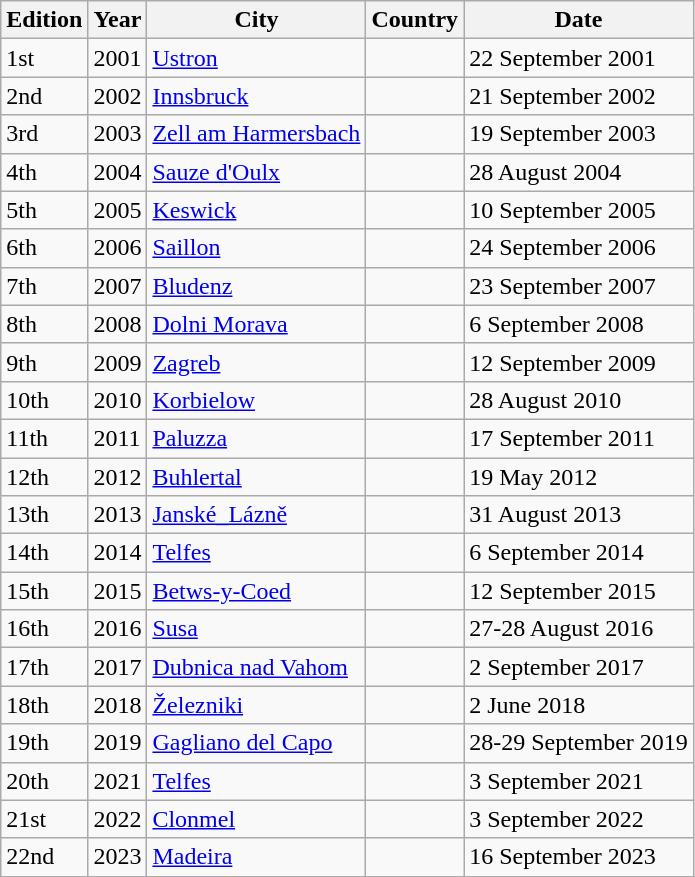<table class="wikitable">
<tr>
<th>Edition</th>
<th>Year</th>
<th>City</th>
<th>Country</th>
<th>Date</th>
</tr>
<tr>
<td>1st</td>
<td>2001</td>
<td><a href='#'>Ustron</a></td>
<td></td>
<td>22 September 2001</td>
</tr>
<tr>
<td>2nd</td>
<td>2002</td>
<td><a href='#'>Innsbruck</a></td>
<td></td>
<td>21 September 2002</td>
</tr>
<tr>
<td>3rd</td>
<td>2003</td>
<td><a href='#'>Zell am Harmersbach</a></td>
<td></td>
<td>19 September 2003</td>
</tr>
<tr>
<td>4th</td>
<td>2004</td>
<td><a href='#'>Sauze d'Oulx</a></td>
<td></td>
<td>28 August 2004</td>
</tr>
<tr>
<td>5th</td>
<td>2005</td>
<td><a href='#'>Keswick</a></td>
<td></td>
<td>10 September 2005</td>
</tr>
<tr>
<td>6th</td>
<td>2006</td>
<td><a href='#'>Saillon</a></td>
<td></td>
<td>24 September 2006</td>
</tr>
<tr>
<td>7th</td>
<td>2007</td>
<td><a href='#'>Bludenz</a></td>
<td></td>
<td>23 September 2007</td>
</tr>
<tr>
<td>8th</td>
<td>2008</td>
<td><a href='#'>Dolni Morava</a></td>
<td></td>
<td>6 September 2008</td>
</tr>
<tr>
<td>9th</td>
<td>2009</td>
<td><a href='#'>Zagreb</a></td>
<td></td>
<td>12 September 2009</td>
</tr>
<tr>
<td>10th</td>
<td>2010</td>
<td><a href='#'>Korbielow</a></td>
<td></td>
<td>28 August 2010</td>
</tr>
<tr>
<td>11th</td>
<td>2011</td>
<td><a href='#'>Paluzza</a></td>
<td></td>
<td>17 September 2011</td>
</tr>
<tr>
<td>12th</td>
<td>2012</td>
<td><a href='#'>Buhlertal</a></td>
<td></td>
<td>19 May 2012</td>
</tr>
<tr>
<td>13th</td>
<td>2013</td>
<td><a href='#'>Janské_Lázně</a></td>
<td></td>
<td>31 August 2013</td>
</tr>
<tr>
<td>14th</td>
<td>2014</td>
<td><a href='#'>Telfes</a></td>
<td></td>
<td>6 September 2014</td>
</tr>
<tr>
<td>15th</td>
<td>2015</td>
<td><a href='#'>Betws-y-Coed</a></td>
<td></td>
<td>12 September 2015</td>
</tr>
<tr>
<td>16th</td>
<td>2016</td>
<td><a href='#'>Susa</a></td>
<td></td>
<td>27-28 August 2016</td>
</tr>
<tr>
<td>17th</td>
<td>2017</td>
<td><a href='#'>Dubnica nad Vahom</a></td>
<td></td>
<td>2 September 2017</td>
</tr>
<tr>
<td>18th</td>
<td>2018</td>
<td><a href='#'>Železniki</a></td>
<td></td>
<td>2 June 2018</td>
</tr>
<tr>
<td>19th</td>
<td>2019</td>
<td><a href='#'>Gagliano del Capo</a></td>
<td></td>
<td>28-29 September 2019</td>
</tr>
<tr>
<td>20th</td>
<td>2021</td>
<td><a href='#'>Telfes</a></td>
<td></td>
<td>3 September 2021</td>
</tr>
<tr>
<td>21st</td>
<td>2022</td>
<td><a href='#'>Clonmel</a></td>
<td></td>
<td>3 September 2022</td>
</tr>
<tr>
<td>22nd</td>
<td>2023</td>
<td><a href='#'>Madeira</a></td>
<td></td>
<td>16 September 2023</td>
</tr>
</table>
